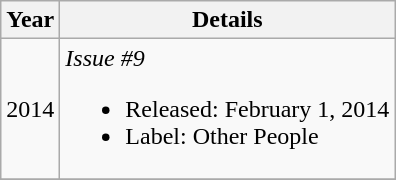<table class="wikitable">
<tr>
<th>Year</th>
<th>Details</th>
</tr>
<tr>
<td rowspan="1" align="center">2014</td>
<td><em>Issue #9</em><br><ul><li>Released: February 1, 2014</li><li>Label: Other People</li></ul></td>
</tr>
<tr>
</tr>
</table>
